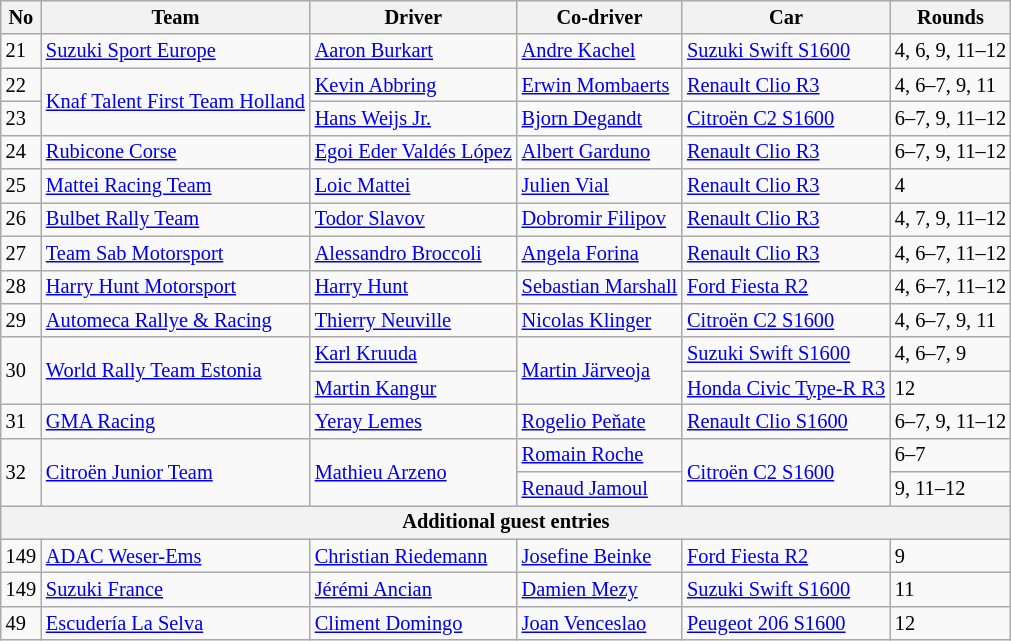<table class="wikitable" style="font-size: 85%">
<tr>
<th>No</th>
<th>Team</th>
<th>Driver</th>
<th>Co-driver</th>
<th>Car</th>
<th>Rounds</th>
</tr>
<tr>
<td>21</td>
<td> <a href='#'>Suzuki Sport Europe</a></td>
<td> <a href='#'>Aaron Burkart</a></td>
<td> <a href='#'>Andre Kachel</a></td>
<td><a href='#'>Suzuki Swift S1600</a></td>
<td>4, 6, 9, 11–12</td>
</tr>
<tr>
<td>22</td>
<td rowspan=2> <a href='#'>Knaf Talent First Team Holland</a></td>
<td> <a href='#'>Kevin Abbring</a></td>
<td> <a href='#'>Erwin Mombaerts</a></td>
<td><a href='#'>Renault Clio R3</a></td>
<td>4, 6–7, 9, 11</td>
</tr>
<tr>
<td>23</td>
<td> <a href='#'>Hans Weijs Jr.</a></td>
<td> <a href='#'>Bjorn Degandt</a></td>
<td><a href='#'>Citroën C2 S1600</a></td>
<td>6–7, 9, 11–12</td>
</tr>
<tr>
<td>24</td>
<td> <a href='#'>Rubicone Corse</a></td>
<td> <a href='#'>Egoi Eder Valdés López</a></td>
<td> <a href='#'>Albert Garduno</a></td>
<td><a href='#'>Renault Clio R3</a></td>
<td>6–7, 9, 11–12</td>
</tr>
<tr>
<td>25</td>
<td> <a href='#'>Mattei Racing Team</a></td>
<td> <a href='#'>Loic Mattei</a></td>
<td> <a href='#'>Julien Vial</a></td>
<td><a href='#'>Renault Clio R3</a></td>
<td>4</td>
</tr>
<tr>
<td>26</td>
<td> <a href='#'>Bulbet Rally Team</a></td>
<td> <a href='#'>Todor Slavov</a></td>
<td> <a href='#'>Dobromir Filipov</a></td>
<td><a href='#'>Renault Clio R3</a></td>
<td>4, 7, 9, 11–12</td>
</tr>
<tr>
<td>27</td>
<td> <a href='#'>Team Sab Motorsport</a></td>
<td> <a href='#'>Alessandro Broccoli</a></td>
<td> <a href='#'>Angela Forina</a></td>
<td><a href='#'>Renault Clio R3</a></td>
<td>4, 6–7, 11–12</td>
</tr>
<tr>
<td>28</td>
<td> <a href='#'>Harry Hunt Motorsport</a></td>
<td> <a href='#'>Harry Hunt</a></td>
<td> <a href='#'>Sebastian Marshall</a></td>
<td><a href='#'>Ford Fiesta R2</a></td>
<td>4, 6–7, 11–12</td>
</tr>
<tr>
<td>29</td>
<td> <a href='#'>Automeca Rallye & Racing</a></td>
<td> <a href='#'>Thierry Neuville</a></td>
<td> <a href='#'>Nicolas Klinger</a></td>
<td><a href='#'>Citroën C2 S1600</a></td>
<td>4, 6–7, 9, 11</td>
</tr>
<tr>
<td rowspan=2>30</td>
<td rowspan=2> <a href='#'>World Rally Team Estonia</a></td>
<td> <a href='#'>Karl Kruuda</a></td>
<td rowspan=2> <a href='#'>Martin Järveoja</a></td>
<td><a href='#'>Suzuki Swift S1600</a></td>
<td>4, 6–7, 9</td>
</tr>
<tr>
<td> <a href='#'>Martin Kangur</a></td>
<td><a href='#'>Honda Civic Type-R R3</a></td>
<td>12</td>
</tr>
<tr>
<td>31</td>
<td> <a href='#'>GMA Racing</a></td>
<td> <a href='#'>Yeray Lemes</a></td>
<td> <a href='#'>Rogelio Peňate</a></td>
<td><a href='#'>Renault Clio S1600</a></td>
<td>6–7, 9, 11–12</td>
</tr>
<tr>
<td rowspan=2>32</td>
<td rowspan=2> <a href='#'>Citroën Junior Team</a></td>
<td rowspan=2> <a href='#'>Mathieu Arzeno</a></td>
<td> <a href='#'>Romain Roche</a></td>
<td rowspan=2><a href='#'>Citroën C2 S1600</a></td>
<td>6–7</td>
</tr>
<tr>
<td> <a href='#'>Renaud Jamoul</a></td>
<td>9, 11–12</td>
</tr>
<tr>
<th colspan=6>Additional guest entries </th>
</tr>
<tr>
<td>149</td>
<td> <a href='#'>ADAC Weser-Ems</a></td>
<td> <a href='#'>Christian Riedemann</a></td>
<td> <a href='#'>Josefine Beinke</a></td>
<td><a href='#'>Ford Fiesta R2</a></td>
<td>9</td>
</tr>
<tr>
<td>149</td>
<td> <a href='#'>Suzuki France</a></td>
<td> <a href='#'>Jérémi Ancian</a></td>
<td> <a href='#'>Damien Mezy</a></td>
<td><a href='#'>Suzuki Swift S1600</a></td>
<td>11</td>
</tr>
<tr>
<td>49</td>
<td> <a href='#'>Escudería La Selva</a></td>
<td> <a href='#'>Climent Domingo</a></td>
<td> <a href='#'>Joan Venceslao</a></td>
<td><a href='#'>Peugeot 206 S1600</a></td>
<td>12</td>
</tr>
</table>
